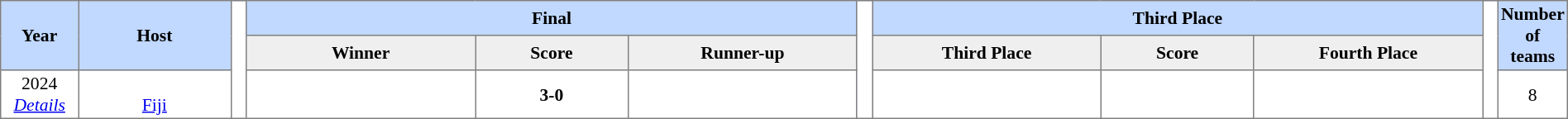<table border=1 style="border-collapse:collapse; font-size:90%; text-align:center; width:100%" cellpadding=2 cellspacing=0>
<tr style="background:#c1d8ff;">
<th rowspan="2" style="width:5%;">Year</th>
<th rowspan="2" style="width:10%;">Host</th>
<th rowspan="13" style="width:1%; background:#fff;"></th>
<th colspan=3>Final</th>
<th rowspan="13" style="width:1%; background:#fff;"></th>
<th colspan=3>Third Place</th>
<th rowspan="13" style="width:1%; background:#fff;"></th>
<th rowspan="2" style="width:10%;">Number of teams</th>
</tr>
<tr style="background:#efefef;">
<th width=15%>Winner</th>
<th width=10%>Score</th>
<th width=15%>Runner-up</th>
<th width=15%>Third Place</th>
<th width=10%>Score</th>
<th width=15%>Fourth Place</th>
</tr>
<tr>
<td>2024 <br> <em><a href='#'>Details</a></em></td>
<td> <br> <a href='#'>Fiji</a></td>
<td></td>
<td><strong>3-0</strong></td>
<td></td>
<td></td>
<td></td>
<td></td>
<td>8</td>
</tr>
</table>
